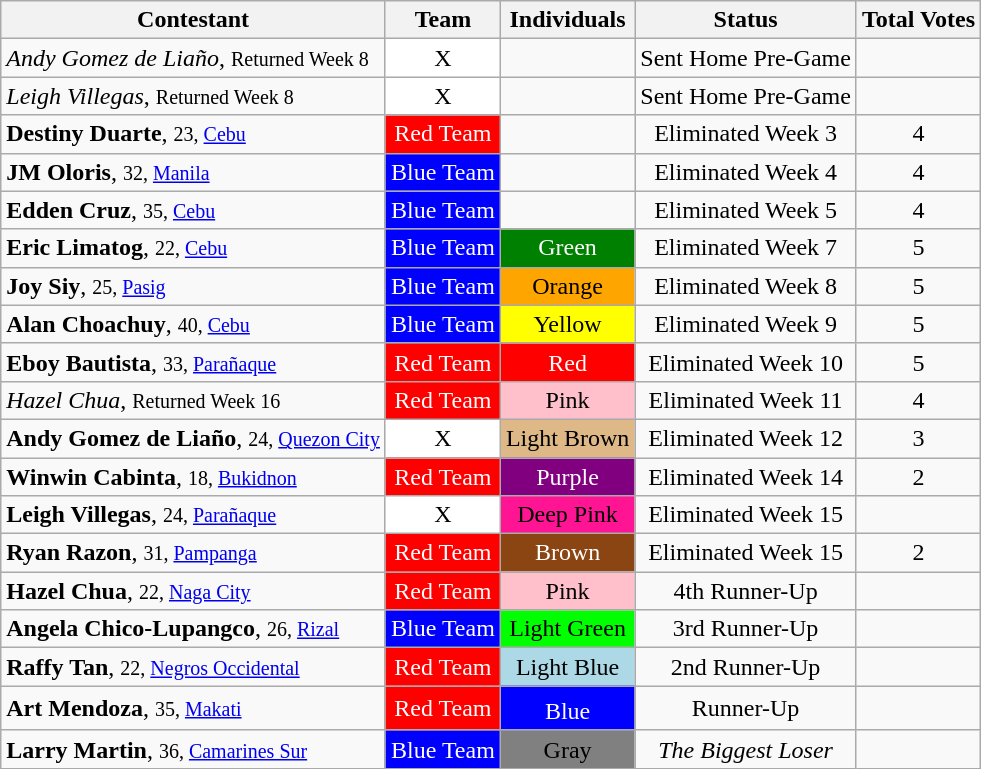<table class="wikitable" style="text-align:center" align="center">
<tr>
<th>Contestant</th>
<th>Team</th>
<th>Individuals</th>
<th>Status</th>
<th>Total Votes</th>
</tr>
<tr>
<td align="left"><em>Andy Gomez de Liaño</em>, <small>Returned Week 8</small></td>
<td style="background:white;">X</td>
<td></td>
<td>Sent Home Pre-Game</td>
<td></td>
</tr>
<tr>
<td align="left"><em>Leigh Villegas</em>, <small>Returned Week 8</small></td>
<td style="background:white;">X</td>
<td></td>
<td>Sent Home Pre-Game</td>
<td></td>
</tr>
<tr>
<td align="left"><strong>Destiny Duarte</strong>, <small>23, <a href='#'>Cebu</a></small></td>
<td style="background:red;color:white;">Red Team</td>
<td></td>
<td>Eliminated Week 3</td>
<td>4</td>
</tr>
<tr>
<td align="left"><strong>JM Oloris</strong>, <small>32, <a href='#'>Manila</a></small></td>
<td style="background:blue;color:white;">Blue Team</td>
<td></td>
<td>Eliminated Week 4</td>
<td>4</td>
</tr>
<tr>
<td align="left"><strong>Edden Cruz</strong>, <small>35, <a href='#'>Cebu</a></small></td>
<td style="background:blue;color:white;">Blue Team</td>
<td></td>
<td>Eliminated Week 5</td>
<td>4</td>
</tr>
<tr>
<td align="left"><strong>Eric Limatog</strong>, <small>22, <a href='#'>Cebu</a></small></td>
<td style="background:blue;color:white;">Blue Team</td>
<td style="background:green;color:white;">Green</td>
<td>Eliminated Week 7</td>
<td>5</td>
</tr>
<tr>
<td align="left"><strong>Joy Siy</strong>, <small>25, <a href='#'>Pasig</a></small></td>
<td style="background:blue;color:white;">Blue Team</td>
<td style="background:orange;">Orange</td>
<td>Eliminated Week 8</td>
<td>5</td>
</tr>
<tr>
<td align="left"><strong>Alan Choachuy</strong>, <small>40, <a href='#'>Cebu</a></small></td>
<td style="background:blue;color:white;">Blue Team</td>
<td style="background:yellow;">Yellow</td>
<td>Eliminated Week 9</td>
<td>5</td>
</tr>
<tr>
<td align="left"><strong>Eboy Bautista</strong>, <small>33, <a href='#'>Parañaque</a></small></td>
<td style="background:red;color:white;">Red Team</td>
<td style="background:red;color:white;">Red</td>
<td>Eliminated Week 10</td>
<td>5</td>
</tr>
<tr>
<td align="left"><em>Hazel Chua</em>, <small>Returned Week 16</small></td>
<td style="background:red;color:white;">Red Team</td>
<td style="background:pink;">Pink</td>
<td>Eliminated Week 11</td>
<td>4</td>
</tr>
<tr>
<td align="left"><strong>Andy Gomez de Liaño</strong>, <small>24, <a href='#'>Quezon City</a></small></td>
<td style="background:white;">X</td>
<td style="background:burlywood;">Light Brown</td>
<td>Eliminated Week 12</td>
<td>3</td>
</tr>
<tr>
<td align="left"><strong>Winwin Cabinta</strong>, <small>18, <a href='#'>Bukidnon</a></small></td>
<td style="background:red;color:white;">Red Team</td>
<td style="background:purple;color:white;">Purple</td>
<td>Eliminated Week 14</td>
<td>2</td>
</tr>
<tr>
<td align="left"><strong>Leigh Villegas</strong>, <small>24, <a href='#'>Parañaque</a></small></td>
<td style="background:white;">X</td>
<td style="background:deeppink;">Deep Pink</td>
<td>Eliminated Week 15</td>
<td></td>
</tr>
<tr>
<td align="left"><strong>Ryan Razon</strong>, <small>31, <a href='#'>Pampanga</a></small></td>
<td style="background:red;color:white;">Red Team</td>
<td style="background:saddlebrown;color:white;">Brown</td>
<td>Eliminated Week 15</td>
<td>2</td>
</tr>
<tr>
<td align="left"><strong>Hazel Chua</strong>, <small>22, <a href='#'>Naga City</a></small></td>
<td style="background:red;color:white;">Red Team</td>
<td style="background:pink;">Pink</td>
<td>4th Runner-Up</td>
<td></td>
</tr>
<tr>
<td align="left"><strong>Angela Chico-Lupangco</strong>, <small>26, <a href='#'>Rizal</a></small></td>
<td style="background:blue;color:white;">Blue Team</td>
<td style="background:lime;">Light Green</td>
<td>3rd Runner-Up</td>
<td></td>
</tr>
<tr>
<td align="left"><strong>Raffy Tan</strong>, <small>22, <a href='#'>Negros Occidental</a></small></td>
<td style="background:red;color:white;">Red Team</td>
<td style="background:lightblue;">Light Blue</td>
<td>2nd Runner-Up</td>
<td></td>
</tr>
<tr>
<td align="left"><strong>Art Mendoza</strong>, <small>35, <a href='#'>Makati</a></small></td>
<td style="background:red;color:white;">Red Team</td>
<td style="background:blue;color:white;">Blue<sup><a href='#'></a></sup></td>
<td>Runner-Up</td>
<td></td>
</tr>
<tr>
<td align="left"><strong>Larry Martin</strong>, <small>36, <a href='#'>Camarines Sur</a></small></td>
<td style="background:blue;color:white;">Blue Team</td>
<td style="background:gray;">Gray</td>
<td><em>The Biggest Loser</em></td>
<td></td>
</tr>
</table>
